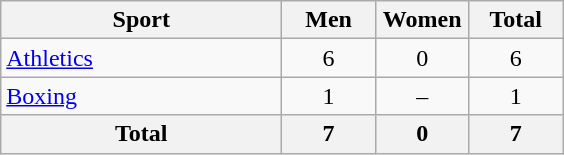<table class="wikitable sortable" style="text-align:center;">
<tr>
<th width=180>Sport</th>
<th width=55>Men</th>
<th width=55>Women</th>
<th width=55>Total</th>
</tr>
<tr>
<td align=left><a href='#'>Athletics</a></td>
<td>6</td>
<td>0</td>
<td>6</td>
</tr>
<tr>
<td align=left><a href='#'>Boxing</a></td>
<td>1</td>
<td>–</td>
<td>1</td>
</tr>
<tr>
<th>Total</th>
<th>7</th>
<th>0</th>
<th>7</th>
</tr>
</table>
